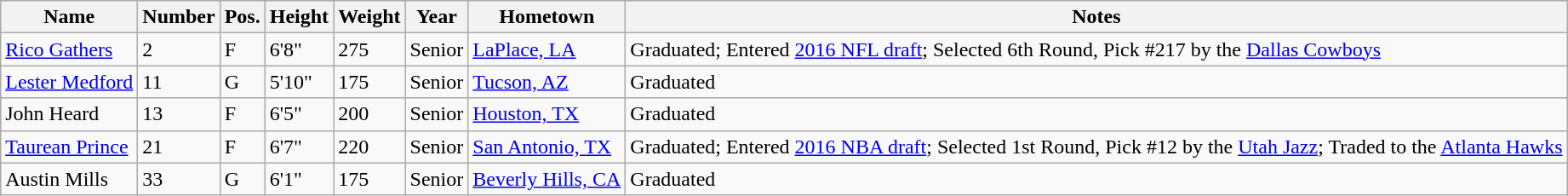<table class="wikitable sortable" border="1">
<tr>
<th>Name</th>
<th>Number</th>
<th>Pos.</th>
<th>Height</th>
<th>Weight</th>
<th>Year</th>
<th>Hometown</th>
<th class="unsortable">Notes</th>
</tr>
<tr>
<td><a href='#'>Rico Gathers</a></td>
<td>2</td>
<td>F</td>
<td>6'8"</td>
<td>275</td>
<td>Senior</td>
<td><a href='#'>LaPlace, LA</a></td>
<td>Graduated; Entered <a href='#'>2016 NFL draft</a>; Selected 6th Round, Pick #217 by the <a href='#'>Dallas Cowboys</a></td>
</tr>
<tr>
<td><a href='#'>Lester Medford</a></td>
<td>11</td>
<td>G</td>
<td>5'10"</td>
<td>175</td>
<td>Senior</td>
<td><a href='#'>Tucson, AZ</a></td>
<td>Graduated</td>
</tr>
<tr>
<td>John Heard</td>
<td>13</td>
<td>F</td>
<td>6'5"</td>
<td>200</td>
<td>Senior</td>
<td><a href='#'>Houston, TX</a></td>
<td>Graduated</td>
</tr>
<tr>
<td><a href='#'>Taurean Prince</a></td>
<td>21</td>
<td>F</td>
<td>6'7"</td>
<td>220</td>
<td>Senior</td>
<td><a href='#'>San Antonio, TX</a></td>
<td>Graduated; Entered <a href='#'>2016 NBA draft</a>; Selected 1st Round, Pick #12 by the <a href='#'>Utah Jazz</a>; Traded to the <a href='#'>Atlanta Hawks</a></td>
</tr>
<tr>
<td>Austin Mills</td>
<td>33</td>
<td>G</td>
<td>6'1"</td>
<td>175</td>
<td>Senior</td>
<td><a href='#'>Beverly Hills, CA</a></td>
<td>Graduated</td>
</tr>
</table>
